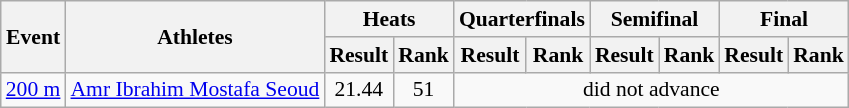<table class="wikitable" border="1" style="font-size:90%">
<tr>
<th rowspan="2">Event</th>
<th rowspan="2">Athletes</th>
<th colspan="2">Heats</th>
<th colspan="2">Quarterfinals</th>
<th colspan="2">Semifinal</th>
<th colspan="2">Final</th>
</tr>
<tr>
<th>Result</th>
<th>Rank</th>
<th>Result</th>
<th>Rank</th>
<th>Result</th>
<th>Rank</th>
<th>Result</th>
<th>Rank</th>
</tr>
<tr>
<td><a href='#'>200 m</a></td>
<td><a href='#'>Amr Ibrahim Mostafa Seoud</a></td>
<td align=center>21.44</td>
<td align=center>51</td>
<td align=center colspan=6>did not advance</td>
</tr>
</table>
